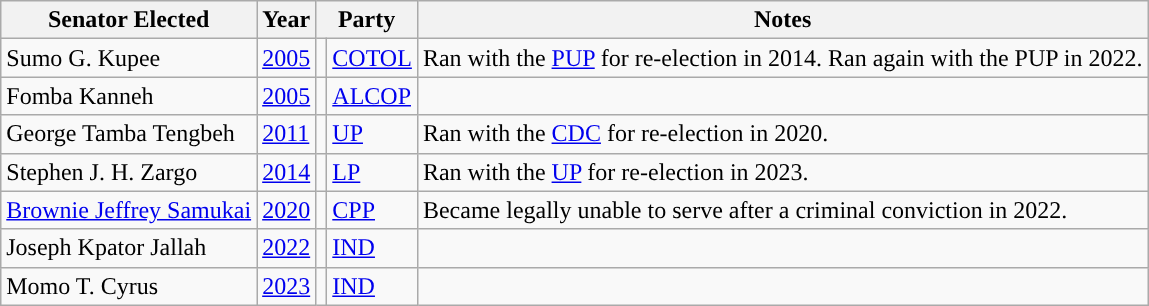<table class="wikitable">
<tr>
<th>Senator Elected</th>
<th>Year</th>
<th colspan=2>Party</th>
<th>Notes</th>
</tr>
<tr>
<td>Sumo G. Kupee</td>
<td><a href='#'>2005</a></td>
<td></td>
<td><a href='#'>COTOL</a></td>
<td>Ran with the <a href='#'>PUP</a> for re-election in 2014. Ran again with the PUP in 2022.</td>
</tr>
<tr>
<td>Fomba Kanneh</td>
<td><a href='#'>2005</a></td>
<td></td>
<td><a href='#'>ALCOP</a></td>
<td></td>
</tr>
<tr>
<td>George Tamba Tengbeh</td>
<td><a href='#'>2011</a></td>
<td></td>
<td><a href='#'>UP</a></td>
<td>Ran with the <a href='#'>CDC</a> for re-election in 2020.</td>
</tr>
<tr>
<td>Stephen J. H. Zargo</td>
<td><a href='#'>2014</a></td>
<td></td>
<td><a href='#'>LP</a></td>
<td>Ran with the <a href='#'>UP</a> for re-election in 2023.</td>
</tr>
<tr>
<td><a href='#'>Brownie Jeffrey Samukai</a></td>
<td><a href='#'>2020</a></td>
<td></td>
<td><a href='#'>CPP</a></td>
<td>Became legally unable to serve after a criminal conviction in 2022.</td>
</tr>
<tr>
<td>Joseph Kpator Jallah</td>
<td><a href='#'>2022</a></td>
<td></td>
<td><a href='#'>IND</a></td>
<td></td>
</tr>
<tr>
<td>Momo T. Cyrus</td>
<td><a href='#'>2023</a></td>
<td></td>
<td><a href='#'>IND</a></td>
<td></td>
</tr>
</table>
